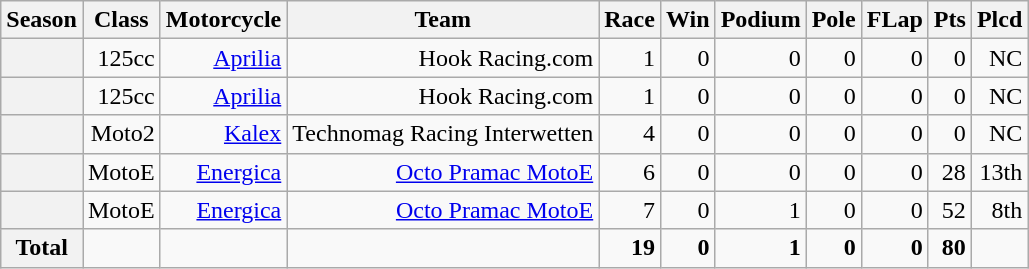<table class="wikitable" style=text-align:right>
<tr>
<th>Season</th>
<th>Class</th>
<th>Motorcycle</th>
<th>Team</th>
<th>Race</th>
<th>Win</th>
<th>Podium</th>
<th>Pole</th>
<th>FLap</th>
<th>Pts</th>
<th>Plcd</th>
</tr>
<tr>
<th></th>
<td>125cc</td>
<td><a href='#'>Aprilia</a></td>
<td>Hook Racing.com</td>
<td>1</td>
<td>0</td>
<td>0</td>
<td>0</td>
<td>0</td>
<td>0</td>
<td>NC</td>
</tr>
<tr>
<th></th>
<td>125cc</td>
<td><a href='#'>Aprilia</a></td>
<td>Hook Racing.com</td>
<td>1</td>
<td>0</td>
<td>0</td>
<td>0</td>
<td>0</td>
<td>0</td>
<td>NC</td>
</tr>
<tr>
<th></th>
<td>Moto2</td>
<td><a href='#'>Kalex</a></td>
<td>Technomag Racing Interwetten</td>
<td>4</td>
<td>0</td>
<td>0</td>
<td>0</td>
<td>0</td>
<td>0</td>
<td>NC</td>
</tr>
<tr>
<th></th>
<td>MotoE</td>
<td><a href='#'>Energica</a></td>
<td><a href='#'>Octo Pramac MotoE</a></td>
<td>6</td>
<td>0</td>
<td>0</td>
<td>0</td>
<td>0</td>
<td>28</td>
<td>13th</td>
</tr>
<tr>
<th></th>
<td>MotoE</td>
<td><a href='#'>Energica</a></td>
<td><a href='#'>Octo Pramac MotoE</a></td>
<td>7</td>
<td>0</td>
<td>1</td>
<td>0</td>
<td>0</td>
<td>52</td>
<td>8th</td>
</tr>
<tr>
<th>Total</th>
<td></td>
<td></td>
<td></td>
<td><strong>19</strong></td>
<td><strong>0</strong></td>
<td><strong>1</strong></td>
<td><strong>0</strong></td>
<td><strong>0</strong></td>
<td><strong>80</strong></td>
<td></td>
</tr>
</table>
